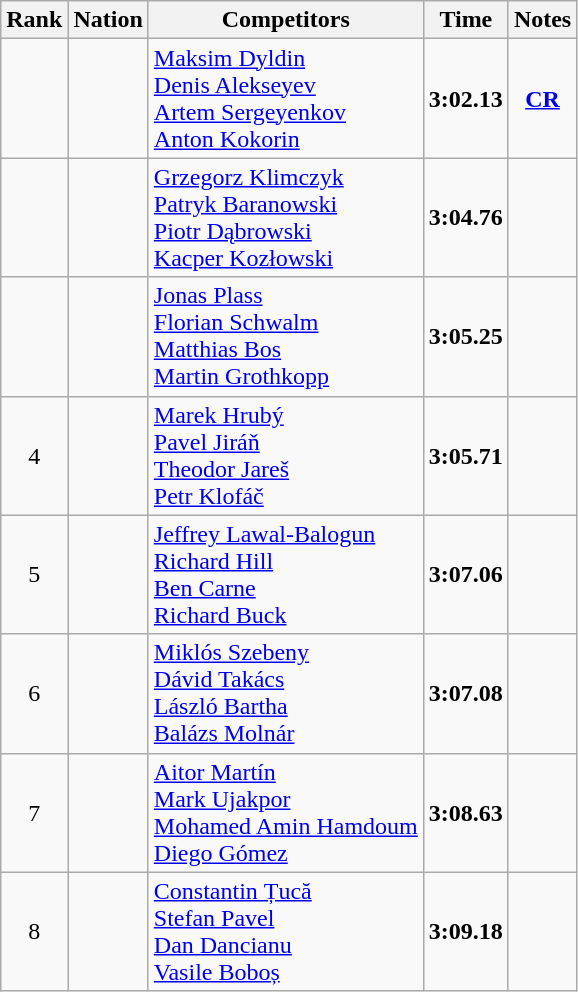<table class="wikitable sortable" style="text-align:center">
<tr>
<th>Rank</th>
<th>Nation</th>
<th>Competitors</th>
<th>Time</th>
<th>Notes</th>
</tr>
<tr>
<td></td>
<td align=left></td>
<td align=left><a href='#'>Maksim Dyldin</a><br><a href='#'>Denis Alekseyev</a><br><a href='#'>Artem Sergeyenkov</a><br><a href='#'>Anton Kokorin</a></td>
<td><strong>3:02.13</strong></td>
<td><strong><a href='#'>CR</a></strong></td>
</tr>
<tr>
<td></td>
<td align=left></td>
<td align=left><a href='#'>Grzegorz Klimczyk</a><br><a href='#'>Patryk Baranowski</a><br><a href='#'>Piotr Dąbrowski</a><br><a href='#'>Kacper Kozłowski</a></td>
<td><strong>3:04.76</strong></td>
<td></td>
</tr>
<tr>
<td></td>
<td align=left></td>
<td align=left><a href='#'>Jonas Plass</a><br><a href='#'>Florian Schwalm</a><br><a href='#'>Matthias Bos</a><br><a href='#'>Martin Grothkopp</a></td>
<td><strong>3:05.25</strong></td>
<td></td>
</tr>
<tr>
<td>4</td>
<td align=left></td>
<td align=left><a href='#'>Marek Hrubý</a><br><a href='#'>Pavel Jiráň</a><br><a href='#'>Theodor Jareš</a><br><a href='#'>Petr Klofáč</a></td>
<td><strong>3:05.71</strong></td>
<td></td>
</tr>
<tr>
<td>5</td>
<td align=left></td>
<td align=left><a href='#'>Jeffrey Lawal-Balogun</a><br><a href='#'>Richard Hill</a><br><a href='#'>Ben Carne</a><br><a href='#'>Richard Buck</a></td>
<td><strong>3:07.06</strong></td>
<td></td>
</tr>
<tr>
<td>6</td>
<td align=left></td>
<td align=left><a href='#'>Miklós Szebeny</a><br><a href='#'>Dávid Takács</a><br><a href='#'>László Bartha</a><br><a href='#'>Balázs Molnár</a></td>
<td><strong>3:07.08</strong></td>
<td></td>
</tr>
<tr>
<td>7</td>
<td align=left></td>
<td align=left><a href='#'>Aitor Martín</a><br><a href='#'>Mark Ujakpor</a><br><a href='#'>Mohamed Amin Hamdoum</a><br><a href='#'>Diego Gómez</a></td>
<td><strong>3:08.63</strong></td>
<td></td>
</tr>
<tr>
<td>8</td>
<td align=left></td>
<td align=left><a href='#'>Constantin Țucă</a><br><a href='#'>Stefan Pavel</a><br><a href='#'>Dan Dancianu</a><br><a href='#'>Vasile Boboș</a></td>
<td><strong>3:09.18</strong></td>
<td></td>
</tr>
</table>
